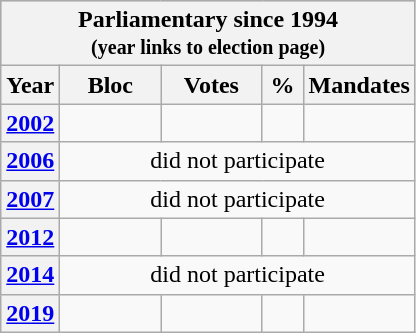<table class="wikitable" style="float:left">
<tr style="background-color:#C9C9C9">
<th colspan="9"><strong>Parliamentary since 1994<br><small>(year links to election page)</small></strong></th>
</tr>
<tr>
<th style="width: 20px">Year</th>
<th style="width: 60px">Bloc</th>
<th style="width: 60px">Votes</th>
<th style="width: 20px">%</th>
<th style="width: 20px">Mandates</th>
</tr>
<tr>
<th><a href='#'>2002</a></th>
<td></td>
<td></td>
<td></td>
<td></td>
</tr>
<tr>
<th><a href='#'>2006</a></th>
<td colspan=4 style="text-align:center;">did not participate</td>
</tr>
<tr>
<th><a href='#'>2007</a></th>
<td colspan=4 style="text-align:center;">did not participate</td>
</tr>
<tr>
<th><a href='#'>2012</a></th>
<td></td>
<td></td>
<td></td>
<td></td>
</tr>
<tr>
<th><a href='#'>2014</a></th>
<td colspan=4 style="text-align:center;">did not participate</td>
</tr>
<tr>
<th><a href='#'>2019</a></th>
<td></td>
<td></td>
<td></td>
<td></td>
</tr>
</table>
